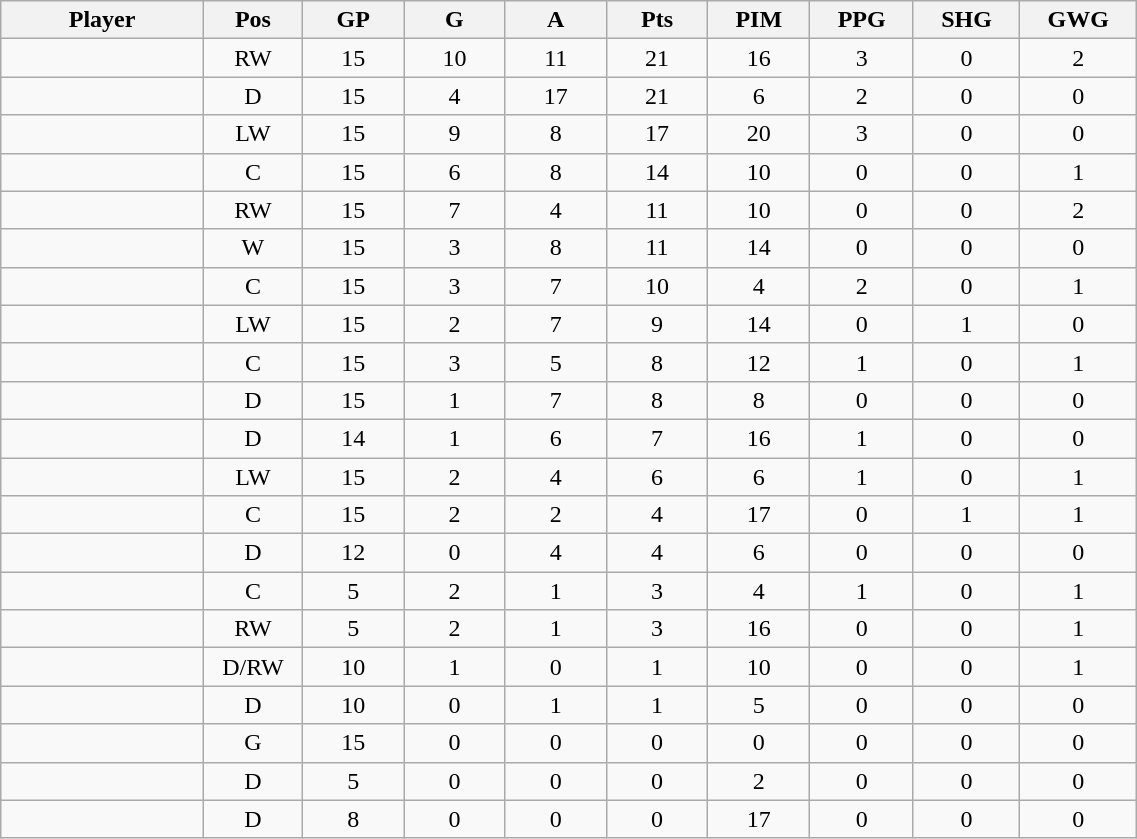<table class="wikitable sortable" width="60%">
<tr ALIGN="center">
<th bgcolor="#DDDDFF" width="10%">Player</th>
<th bgcolor="#DDDDFF" width="3%" title="Position">Pos</th>
<th bgcolor="#DDDDFF" width="5%" title="Games played">GP</th>
<th bgcolor="#DDDDFF" width="5%" title="Goals">G</th>
<th bgcolor="#DDDDFF" width="5%" title="Assists">A</th>
<th bgcolor="#DDDDFF" width="5%" title="Points">Pts</th>
<th bgcolor="#DDDDFF" width="5%" title="Penalties in Minutes">PIM</th>
<th bgcolor="#DDDDFF" width="5%" title="Power Play Goals">PPG</th>
<th bgcolor="#DDDDFF" width="5%" title="Short-handed Goals">SHG</th>
<th bgcolor="#DDDDFF" width="5%" title="Game-winning Goals">GWG</th>
</tr>
<tr align="center">
<td align="right"></td>
<td>RW</td>
<td>15</td>
<td>10</td>
<td>11</td>
<td>21</td>
<td>16</td>
<td>3</td>
<td>0</td>
<td>2</td>
</tr>
<tr align="center">
<td align="right"></td>
<td>D</td>
<td>15</td>
<td>4</td>
<td>17</td>
<td>21</td>
<td>6</td>
<td>2</td>
<td>0</td>
<td>0</td>
</tr>
<tr align="center">
<td align="right"></td>
<td>LW</td>
<td>15</td>
<td>9</td>
<td>8</td>
<td>17</td>
<td>20</td>
<td>3</td>
<td>0</td>
<td>0</td>
</tr>
<tr align="center">
<td align="right"></td>
<td>C</td>
<td>15</td>
<td>6</td>
<td>8</td>
<td>14</td>
<td>10</td>
<td>0</td>
<td>0</td>
<td>1</td>
</tr>
<tr align="center">
<td align="right"></td>
<td>RW</td>
<td>15</td>
<td>7</td>
<td>4</td>
<td>11</td>
<td>10</td>
<td>0</td>
<td>0</td>
<td>2</td>
</tr>
<tr align="center">
<td align="right"></td>
<td>W</td>
<td>15</td>
<td>3</td>
<td>8</td>
<td>11</td>
<td>14</td>
<td>0</td>
<td>0</td>
<td>0</td>
</tr>
<tr align="center">
<td align="right"></td>
<td>C</td>
<td>15</td>
<td>3</td>
<td>7</td>
<td>10</td>
<td>4</td>
<td>2</td>
<td>0</td>
<td>1</td>
</tr>
<tr align="center">
<td align="right"></td>
<td>LW</td>
<td>15</td>
<td>2</td>
<td>7</td>
<td>9</td>
<td>14</td>
<td>0</td>
<td>1</td>
<td>0</td>
</tr>
<tr align="center">
<td align="right"></td>
<td>C</td>
<td>15</td>
<td>3</td>
<td>5</td>
<td>8</td>
<td>12</td>
<td>1</td>
<td>0</td>
<td>1</td>
</tr>
<tr align="center">
<td align="right"></td>
<td>D</td>
<td>15</td>
<td>1</td>
<td>7</td>
<td>8</td>
<td>8</td>
<td>0</td>
<td>0</td>
<td>0</td>
</tr>
<tr align="center">
<td align="right"></td>
<td>D</td>
<td>14</td>
<td>1</td>
<td>6</td>
<td>7</td>
<td>16</td>
<td>1</td>
<td>0</td>
<td>0</td>
</tr>
<tr align="center">
<td align="right"></td>
<td>LW</td>
<td>15</td>
<td>2</td>
<td>4</td>
<td>6</td>
<td>6</td>
<td>1</td>
<td>0</td>
<td>1</td>
</tr>
<tr align="center">
<td align="right"></td>
<td>C</td>
<td>15</td>
<td>2</td>
<td>2</td>
<td>4</td>
<td>17</td>
<td>0</td>
<td>1</td>
<td>1</td>
</tr>
<tr align="center">
<td align="right"></td>
<td>D</td>
<td>12</td>
<td>0</td>
<td>4</td>
<td>4</td>
<td>6</td>
<td>0</td>
<td>0</td>
<td>0</td>
</tr>
<tr align="center">
<td align="right"></td>
<td>C</td>
<td>5</td>
<td>2</td>
<td>1</td>
<td>3</td>
<td>4</td>
<td>1</td>
<td>0</td>
<td>1</td>
</tr>
<tr align="center">
<td align="right"></td>
<td>RW</td>
<td>5</td>
<td>2</td>
<td>1</td>
<td>3</td>
<td>16</td>
<td>0</td>
<td>0</td>
<td>1</td>
</tr>
<tr align="center">
<td align="right"></td>
<td>D/RW</td>
<td>10</td>
<td>1</td>
<td>0</td>
<td>1</td>
<td>10</td>
<td>0</td>
<td>0</td>
<td>1</td>
</tr>
<tr align="center">
<td align="right"></td>
<td>D</td>
<td>10</td>
<td>0</td>
<td>1</td>
<td>1</td>
<td>5</td>
<td>0</td>
<td>0</td>
<td>0</td>
</tr>
<tr align="center">
<td align="right"></td>
<td>G</td>
<td>15</td>
<td>0</td>
<td>0</td>
<td>0</td>
<td>0</td>
<td>0</td>
<td>0</td>
<td>0</td>
</tr>
<tr align="center">
<td align="right"></td>
<td>D</td>
<td>5</td>
<td>0</td>
<td>0</td>
<td>0</td>
<td>2</td>
<td>0</td>
<td>0</td>
<td>0</td>
</tr>
<tr align="center">
<td align="right"></td>
<td>D</td>
<td>8</td>
<td>0</td>
<td>0</td>
<td>0</td>
<td>17</td>
<td>0</td>
<td>0</td>
<td>0</td>
</tr>
</table>
